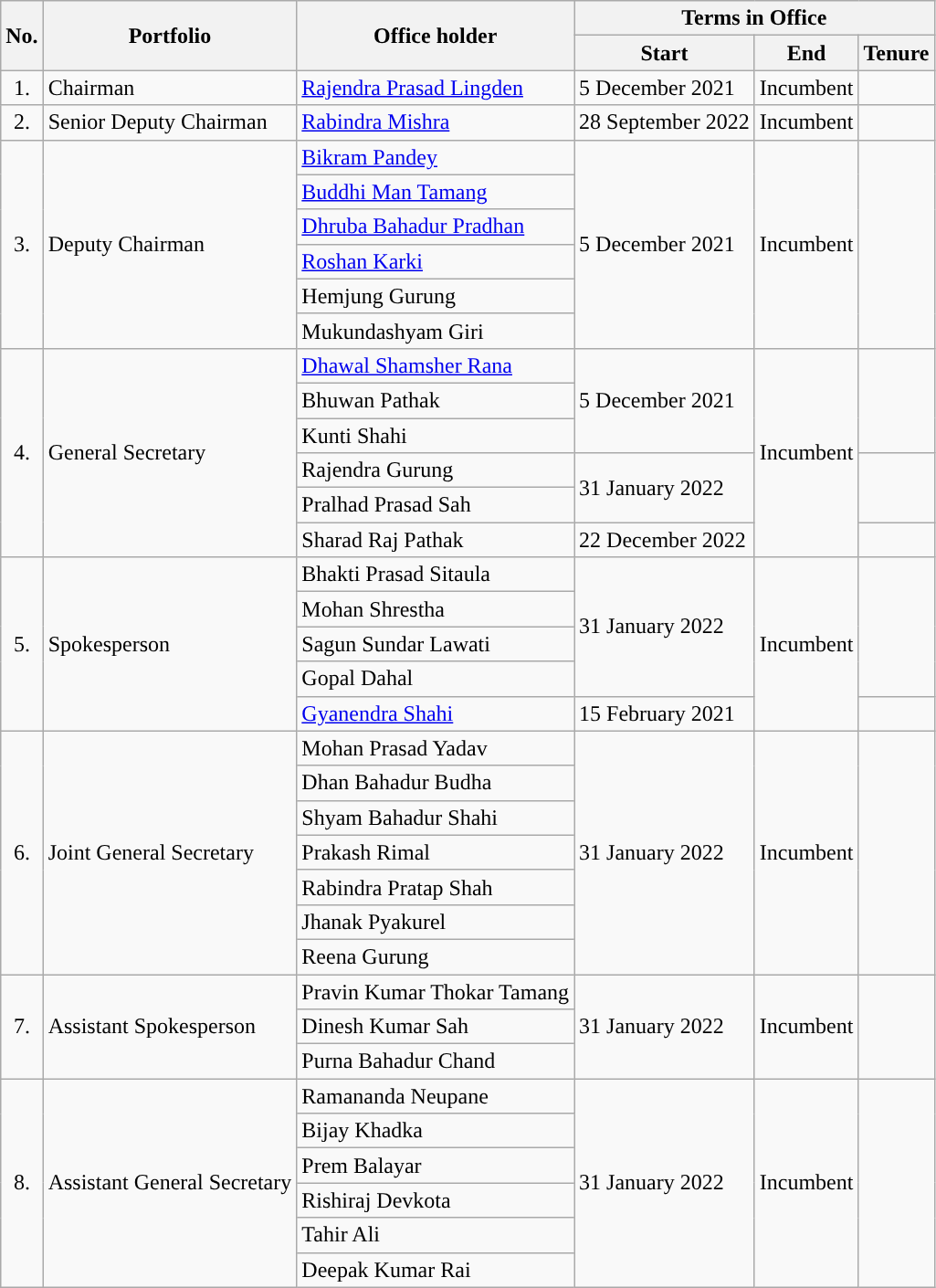<table class="wikitable">
<tr>
<th rowspan="2" style="background-color:">No.</th>
<th rowspan="2" style="background-color:">Portfolio</th>
<th rowspan="2" style="background-color:">Office holder</th>
<th colspan="3" style="background-color:">Terms in Office</th>
</tr>
<tr>
<th style="background-color:">Start</th>
<th style="background-color:">End</th>
<th style="background-color:">Tenure</th>
</tr>
<tr>
<td style="text-align: center;">1.</td>
<td>Chairman</td>
<td><a href='#'>Rajendra Prasad Lingden</a></td>
<td>5 December 2021</td>
<td>Incumbent</td>
<td></td>
</tr>
<tr>
<td style="text-align: center;">2.</td>
<td>Senior Deputy Chairman</td>
<td><a href='#'>Rabindra Mishra</a></td>
<td>28 September 2022</td>
<td>Incumbent</td>
<td></td>
</tr>
<tr>
<td rowspan="6" style="text-align: center;">3.</td>
<td rowspan="6">Deputy Chairman</td>
<td><a href='#'>Bikram Pandey</a></td>
<td rowspan="6">5 December 2021</td>
<td rowspan="6">Incumbent</td>
<td rowspan="6"></td>
</tr>
<tr>
<td><a href='#'>Buddhi Man Tamang</a></td>
</tr>
<tr>
<td><a href='#'>Dhruba Bahadur Pradhan</a></td>
</tr>
<tr>
<td><a href='#'>Roshan Karki</a></td>
</tr>
<tr>
<td>Hemjung Gurung</td>
</tr>
<tr>
<td>Mukundashyam Giri</td>
</tr>
<tr>
<td rowspan="6" style="text-align: center;">4.</td>
<td rowspan="6">General Secretary</td>
<td><a href='#'>Dhawal Shamsher Rana</a></td>
<td rowspan="3">5 December 2021</td>
<td rowspan="6">Incumbent</td>
<td rowspan="3"></td>
</tr>
<tr>
<td>Bhuwan Pathak</td>
</tr>
<tr>
<td>Kunti Shahi</td>
</tr>
<tr>
<td>Rajendra Gurung</td>
<td rowspan="2">31 January 2022</td>
<td rowspan="2"></td>
</tr>
<tr>
<td>Pralhad Prasad Sah</td>
</tr>
<tr>
<td>Sharad Raj Pathak</td>
<td>22 December 2022</td>
<td></td>
</tr>
<tr>
<td rowspan="5" style="text-align: center;">5.</td>
<td rowspan="5">Spokesperson</td>
<td>Bhakti Prasad Sitaula</td>
<td rowspan="4">31 January 2022</td>
<td rowspan="5">Incumbent</td>
<td rowspan="4"></td>
</tr>
<tr>
<td>Mohan Shrestha</td>
</tr>
<tr>
<td>Sagun Sundar Lawati</td>
</tr>
<tr>
<td>Gopal Dahal</td>
</tr>
<tr>
<td><a href='#'>Gyanendra Shahi</a></td>
<td>15 February 2021</td>
<td></td>
</tr>
<tr>
<td rowspan="7" style="text-align: center;">6.</td>
<td rowspan="7">Joint General Secretary</td>
<td>Mohan Prasad Yadav</td>
<td rowspan="7">31 January 2022</td>
<td rowspan="7">Incumbent</td>
<td rowspan="7"></td>
</tr>
<tr>
<td>Dhan Bahadur Budha</td>
</tr>
<tr>
<td>Shyam Bahadur Shahi</td>
</tr>
<tr>
<td>Prakash Rimal</td>
</tr>
<tr>
<td>Rabindra Pratap Shah</td>
</tr>
<tr>
<td>Jhanak Pyakurel</td>
</tr>
<tr>
<td>Reena Gurung</td>
</tr>
<tr>
<td rowspan="3" style="text-align: center;">7.</td>
<td rowspan="3">Assistant Spokesperson</td>
<td>Pravin Kumar Thokar Tamang</td>
<td rowspan="3">31 January 2022</td>
<td rowspan="3">Incumbent</td>
<td rowspan="3"></td>
</tr>
<tr>
<td>Dinesh Kumar Sah</td>
</tr>
<tr>
<td>Purna Bahadur Chand</td>
</tr>
<tr>
<td rowspan="6" style="text-align: center;">8.</td>
<td rowspan="6">Assistant General Secretary</td>
<td>Ramananda Neupane</td>
<td rowspan="6">31 January 2022</td>
<td rowspan="6">Incumbent</td>
<td rowspan="6"></td>
</tr>
<tr>
<td>Bijay Khadka</td>
</tr>
<tr>
<td>Prem Balayar</td>
</tr>
<tr>
<td>Rishiraj Devkota</td>
</tr>
<tr>
<td>Tahir Ali</td>
</tr>
<tr>
<td>Deepak Kumar Rai</td>
</tr>
</table>
